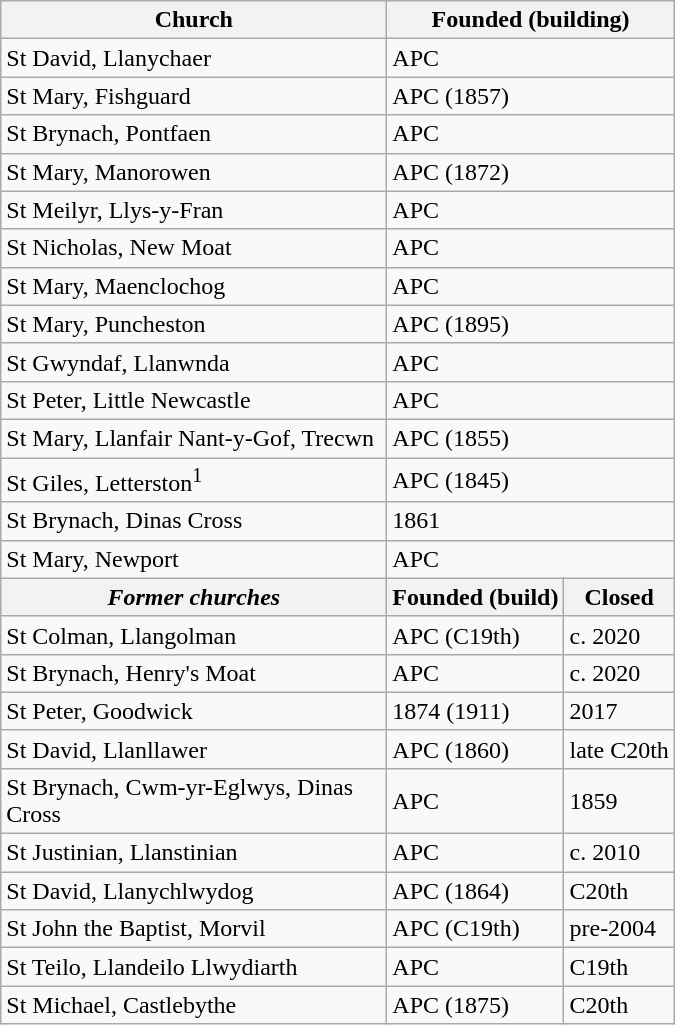<table class="wikitable">
<tr>
<th width="250">Church</th>
<th colspan="2" width="125">Founded (building)</th>
</tr>
<tr>
<td>St David, Llanychaer</td>
<td colspan="2">APC</td>
</tr>
<tr>
<td>St Mary, Fishguard</td>
<td colspan="2">APC (1857)</td>
</tr>
<tr>
<td>St Brynach, Pontfaen</td>
<td colspan="2">APC</td>
</tr>
<tr>
<td>St Mary, Manorowen</td>
<td colspan="2">APC (1872)</td>
</tr>
<tr>
<td>St Meilyr, Llys-y-Fran</td>
<td colspan="2">APC</td>
</tr>
<tr>
<td>St Nicholas, New Moat</td>
<td colspan="2">APC</td>
</tr>
<tr>
<td>St Mary, Maenclochog</td>
<td colspan="2">APC</td>
</tr>
<tr>
<td>St Mary, Puncheston</td>
<td colspan="2">APC (1895)</td>
</tr>
<tr>
<td>St Gwyndaf, Llanwnda</td>
<td colspan="2">APC</td>
</tr>
<tr>
<td>St Peter, Little Newcastle</td>
<td colspan="2">APC</td>
</tr>
<tr>
<td>St Mary, Llanfair Nant-y-Gof, Trecwn</td>
<td colspan="2">APC (1855)</td>
</tr>
<tr>
<td>St Giles, Letterston<sup>1</sup></td>
<td colspan="2">APC (1845)</td>
</tr>
<tr>
<td>St Brynach, Dinas Cross</td>
<td colspan="2">1861</td>
</tr>
<tr>
<td>St Mary, Newport</td>
<td colspan="2">APC</td>
</tr>
<tr>
<th><em>Former churches</em></th>
<th>Founded (build)</th>
<th>Closed</th>
</tr>
<tr>
<td>St Colman, Llangolman</td>
<td>APC (C19th)</td>
<td>c. 2020</td>
</tr>
<tr>
<td>St Brynach, Henry's Moat</td>
<td>APC</td>
<td>c. 2020</td>
</tr>
<tr>
<td>St Peter, Goodwick</td>
<td>1874 (1911)</td>
<td>2017</td>
</tr>
<tr>
<td>St David, Llanllawer</td>
<td>APC (1860)</td>
<td>late C20th</td>
</tr>
<tr>
<td>St Brynach, Cwm-yr-Eglwys, Dinas Cross</td>
<td>APC</td>
<td>1859</td>
</tr>
<tr>
<td>St Justinian, Llanstinian</td>
<td>APC</td>
<td>c. 2010</td>
</tr>
<tr>
<td>St David, Llanychlwydog</td>
<td>APC (1864)</td>
<td>C20th</td>
</tr>
<tr>
<td>St John the Baptist, Morvil</td>
<td>APC (C19th)</td>
<td>pre-2004</td>
</tr>
<tr>
<td>St Teilo, Llandeilo Llwydiarth</td>
<td>APC</td>
<td>C19th</td>
</tr>
<tr>
<td>St Michael, Castlebythe</td>
<td>APC (1875)</td>
<td>C20th</td>
</tr>
</table>
